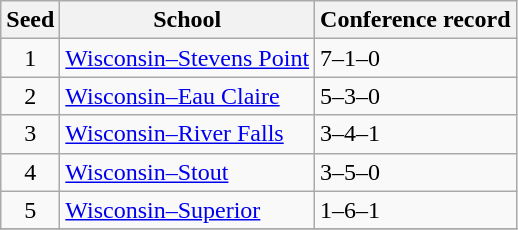<table class="wikitable">
<tr>
<th>Seed</th>
<th>School</th>
<th>Conference record</th>
</tr>
<tr>
<td align=center>1</td>
<td><a href='#'>Wisconsin–Stevens Point</a></td>
<td>7–1–0</td>
</tr>
<tr>
<td align=center>2</td>
<td><a href='#'>Wisconsin–Eau Claire</a></td>
<td>5–3–0</td>
</tr>
<tr>
<td align=center>3</td>
<td><a href='#'>Wisconsin–River Falls</a></td>
<td>3–4–1</td>
</tr>
<tr>
<td align=center>4</td>
<td><a href='#'>Wisconsin–Stout</a></td>
<td>3–5–0</td>
</tr>
<tr>
<td align=center>5</td>
<td><a href='#'>Wisconsin–Superior</a></td>
<td>1–6–1</td>
</tr>
<tr>
</tr>
</table>
